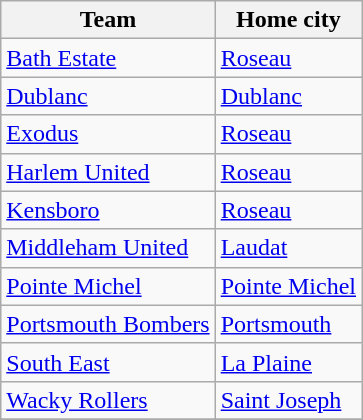<table class="wikitable sortable">
<tr>
<th>Team</th>
<th>Home city</th>
</tr>
<tr>
<td><a href='#'>Bath Estate</a></td>
<td><a href='#'>Roseau</a></td>
</tr>
<tr>
<td><a href='#'>Dublanc</a></td>
<td><a href='#'>Dublanc</a></td>
</tr>
<tr>
<td><a href='#'>Exodus</a></td>
<td><a href='#'>Roseau</a></td>
</tr>
<tr>
<td><a href='#'>Harlem United</a></td>
<td><a href='#'>Roseau</a></td>
</tr>
<tr>
<td><a href='#'>Kensboro</a></td>
<td><a href='#'>Roseau</a></td>
</tr>
<tr>
<td><a href='#'>Middleham United</a></td>
<td><a href='#'>Laudat</a></td>
</tr>
<tr>
<td><a href='#'>Pointe Michel</a></td>
<td><a href='#'>Pointe Michel</a></td>
</tr>
<tr>
<td><a href='#'>Portsmouth Bombers</a></td>
<td><a href='#'>Portsmouth</a></td>
</tr>
<tr>
<td><a href='#'>South East</a></td>
<td><a href='#'>La Plaine</a></td>
</tr>
<tr>
<td><a href='#'>Wacky Rollers</a></td>
<td><a href='#'>Saint Joseph</a></td>
</tr>
<tr>
</tr>
</table>
